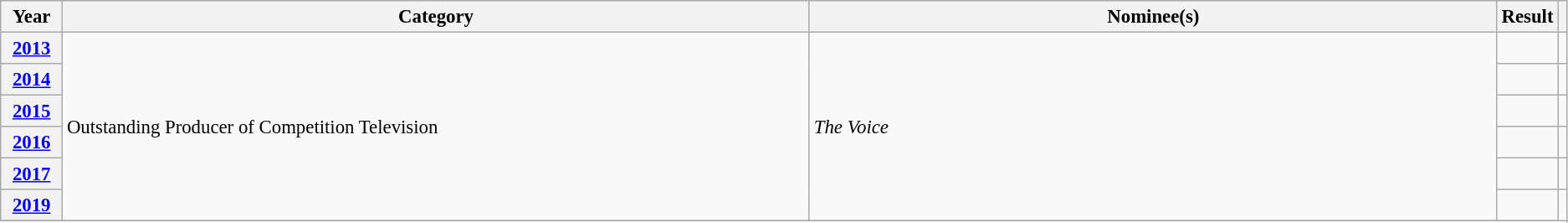<table class="wikitable plainrowheaders" style="font-size: 95%">
<tr>
<th scope="col" style="width:4%;">Year</th>
<th scope="col" style="width:50%;">Category</th>
<th scope="col" style="width:50%;">Nominee(s)</th>
<th scope="col" style="width:6%;">Result</th>
<th scope="col" style="width:4%;"></th>
</tr>
<tr>
<th scope="row"><a href='#'>2013</a></th>
<td rowspan="6">Outstanding Producer of Competition Television</td>
<td rowspan="6"><em>The Voice</em></td>
<td></td>
<td style="text-align:center;"></td>
</tr>
<tr>
<th scope="row"><a href='#'>2014</a></th>
<td></td>
<td style="text-align:center;"></td>
</tr>
<tr>
<th scope="row"><a href='#'>2015</a></th>
<td></td>
<td style="text-align:center;"></td>
</tr>
<tr>
<th scope="row"><a href='#'>2016</a></th>
<td></td>
<td style="text-align:center;"></td>
</tr>
<tr>
<th scope="row"><a href='#'>2017</a></th>
<td></td>
<td style="text-align:center;"></td>
</tr>
<tr>
<th scope="row"><a href='#'>2019</a></th>
<td></td>
</tr>
<tr>
</tr>
</table>
